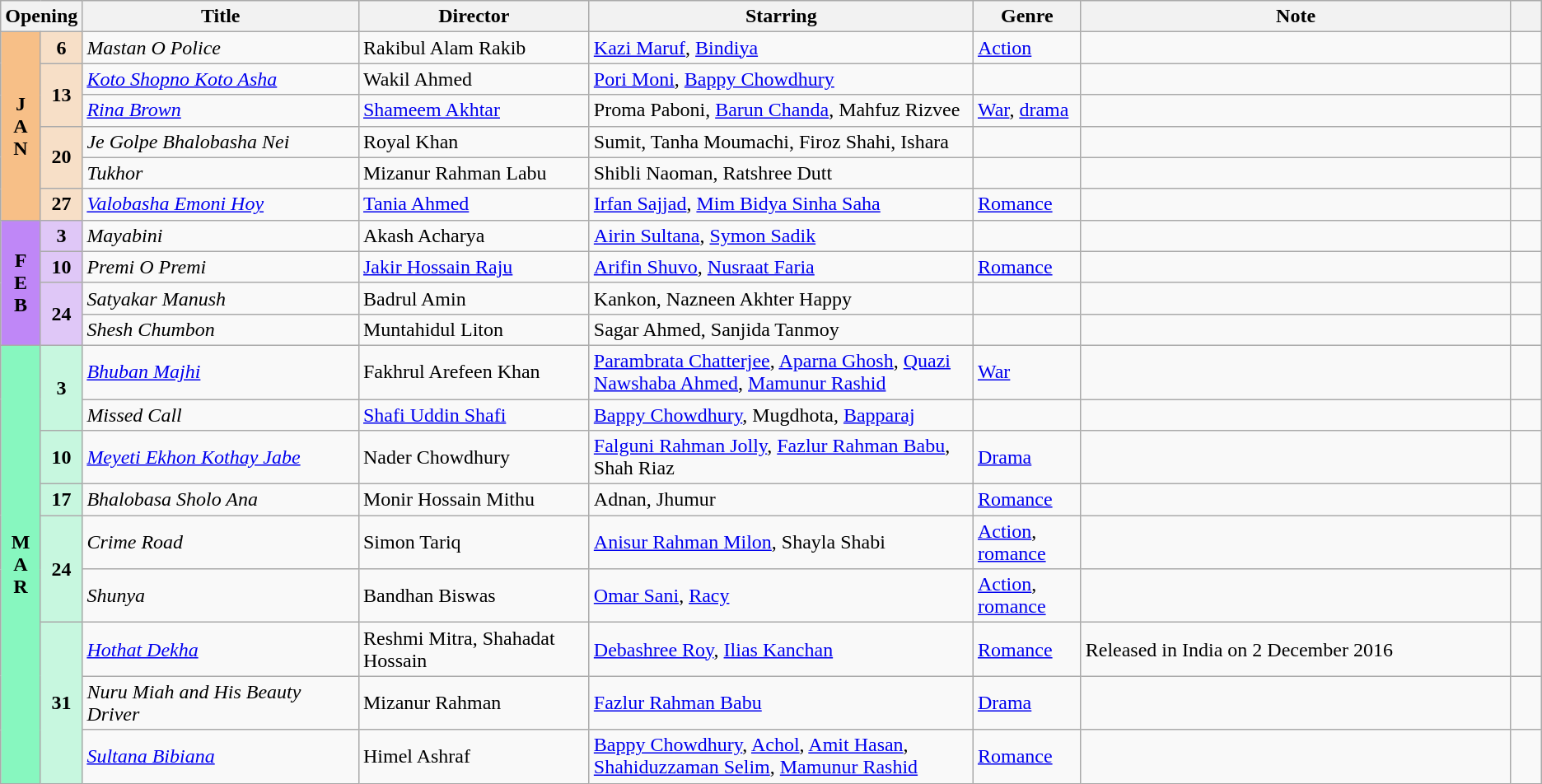<table class="wikitable sortable">
<tr>
<th colspan="2">Opening</th>
<th style="width:18%;">Title</th>
<th style="width:15%;">Director</th>
<th style="width:25%;">Starring</th>
<th style="width:7%;">Genre</th>
<th style="width:28%;">Note</th>
<th style="width:2%;"></th>
</tr>
<tr>
<th rowspan="6" style="text-align:center; background:#f7bf87">J<br>A<br>N</th>
<td style="text-align:center; background:#f7dfc7"><strong>6</strong></td>
<td><em>Mastan O Police</em></td>
<td>Rakibul Alam Rakib</td>
<td><a href='#'>Kazi Maruf</a>, <a href='#'>Bindiya</a></td>
<td><a href='#'>Action</a></td>
<td></td>
<td></td>
</tr>
<tr>
<td rowspan="2" style="text-align:center; background:#f7dfc7"><strong>13</strong></td>
<td><em><a href='#'>Koto Shopno Koto Asha</a></em></td>
<td>Wakil Ahmed</td>
<td><a href='#'>Pori Moni</a>, <a href='#'>Bappy Chowdhury</a></td>
<td></td>
<td></td>
<td></td>
</tr>
<tr>
<td><em><a href='#'>Rina Brown</a></em></td>
<td><a href='#'>Shameem Akhtar</a></td>
<td>Proma Paboni, <a href='#'>Barun Chanda</a>, Mahfuz Rizvee</td>
<td><a href='#'>War</a>, <a href='#'>drama</a></td>
<td></td>
<td></td>
</tr>
<tr>
<td rowspan="2" style="text-align:center; background:#f7dfc7"><strong>20</strong></td>
<td><em>Je Golpe Bhalobasha Nei</em></td>
<td>Royal Khan</td>
<td>Sumit, Tanha Moumachi, Firoz Shahi, Ishara</td>
<td></td>
<td></td>
<td></td>
</tr>
<tr>
<td><em>Tukhor</em></td>
<td>Mizanur Rahman Labu</td>
<td>Shibli Naoman, Ratshree Dutt</td>
<td></td>
<td></td>
<td></td>
</tr>
<tr>
<td style="text-align:center; background:#f7dfc7"><strong>27</strong></td>
<td><em><a href='#'>Valobasha Emoni Hoy</a></em></td>
<td><a href='#'>Tania Ahmed</a></td>
<td><a href='#'>Irfan Sajjad</a>, <a href='#'>Mim Bidya Sinha Saha</a></td>
<td><a href='#'>Romance</a></td>
<td></td>
<td></td>
</tr>
<tr>
<th rowspan="4" style="text-align:center; background:#bf87f7">F<br>E<br>B</th>
<td style="text-align:center; background:#dfc7f7"><strong>3</strong></td>
<td><em>Mayabini</em></td>
<td>Akash Acharya</td>
<td><a href='#'>Airin Sultana</a>, <a href='#'>Symon Sadik</a></td>
<td></td>
<td></td>
<td></td>
</tr>
<tr>
<td style="text-align:center; background:#dfc7f7"><strong>10</strong></td>
<td><em>Premi O Premi</em></td>
<td><a href='#'>Jakir Hossain Raju</a></td>
<td><a href='#'>Arifin Shuvo</a>, <a href='#'>Nusraat Faria</a></td>
<td><a href='#'>Romance</a></td>
<td></td>
<td></td>
</tr>
<tr>
<td rowspan="2" style="text-align:center; background:#dfc7f7"><strong>24</strong></td>
<td><em>Satyakar Manush</em></td>
<td>Badrul Amin</td>
<td>Kankon, Nazneen Akhter Happy</td>
<td></td>
<td></td>
<td></td>
</tr>
<tr>
<td><em>Shesh Chumbon</em></td>
<td>Muntahidul Liton</td>
<td>Sagar Ahmed, Sanjida Tanmoy</td>
<td></td>
<td></td>
<td></td>
</tr>
<tr>
<th rowspan="9" style="text-align:center; background:#87f7bf">M<br>A<br>R</th>
<td rowspan="2" style="text-align:center; background:#c7f7df"><strong>3</strong></td>
<td><em><a href='#'>Bhuban Majhi</a></em></td>
<td>Fakhrul Arefeen Khan</td>
<td><a href='#'>Parambrata Chatterjee</a>, <a href='#'>Aparna Ghosh</a>, <a href='#'>Quazi Nawshaba Ahmed</a>, <a href='#'>Mamunur Rashid</a></td>
<td><a href='#'>War</a></td>
<td></td>
<td></td>
</tr>
<tr>
<td><em>Missed Call</em></td>
<td><a href='#'>Shafi Uddin Shafi</a></td>
<td><a href='#'>Bappy Chowdhury</a>, Mugdhota, <a href='#'>Bapparaj</a></td>
<td></td>
<td></td>
<td></td>
</tr>
<tr>
<td style="text-align:center; background:#c7f7df"><strong>10</strong></td>
<td><em><a href='#'>Meyeti Ekhon Kothay Jabe</a></em></td>
<td>Nader Chowdhury</td>
<td><a href='#'>Falguni Rahman Jolly</a>, <a href='#'>Fazlur Rahman Babu</a>, Shah Riaz</td>
<td><a href='#'>Drama</a></td>
<td></td>
<td></td>
</tr>
<tr>
<td style="text-align:center; background:#c7f7df"><strong>17</strong></td>
<td><em>Bhalobasa Sholo Ana</em></td>
<td>Monir Hossain Mithu</td>
<td>Adnan, Jhumur</td>
<td><a href='#'>Romance</a></td>
<td></td>
<td></td>
</tr>
<tr>
<td rowspan="2" style="text-align:center; background:#c7f7df"><strong>24</strong></td>
<td><em>Crime Road</em></td>
<td>Simon Tariq</td>
<td><a href='#'>Anisur Rahman Milon</a>, Shayla Shabi</td>
<td><a href='#'>Action</a>, <a href='#'>romance</a></td>
<td></td>
<td></td>
</tr>
<tr>
<td><em>Shunya</em></td>
<td>Bandhan Biswas</td>
<td><a href='#'>Omar Sani</a>, <a href='#'>Racy</a></td>
<td><a href='#'>Action</a>, <a href='#'>romance</a></td>
<td></td>
<td></td>
</tr>
<tr>
<td rowspan="3" style="text-align:center; background:#c7f7df"><strong>31</strong></td>
<td><em><a href='#'>Hothat Dekha</a></em></td>
<td>Reshmi Mitra, Shahadat Hossain</td>
<td><a href='#'>Debashree Roy</a>, <a href='#'>Ilias Kanchan</a></td>
<td><a href='#'>Romance</a></td>
<td>Released in India on 2 December 2016</td>
<td></td>
</tr>
<tr>
<td><em>Nuru Miah and His Beauty Driver</em></td>
<td>Mizanur Rahman</td>
<td><a href='#'>Fazlur Rahman Babu</a></td>
<td><a href='#'>Drama</a></td>
<td></td>
<td></td>
</tr>
<tr>
<td><em><a href='#'>Sultana Bibiana</a></em></td>
<td>Himel Ashraf</td>
<td><a href='#'>Bappy Chowdhury</a>, <a href='#'>Achol</a>, <a href='#'>Amit Hasan</a>, <a href='#'>Shahiduzzaman Selim</a>, <a href='#'>Mamunur Rashid</a></td>
<td><a href='#'>Romance</a></td>
<td></td>
<td></td>
</tr>
</table>
